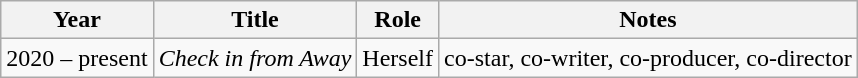<table class="wikitable sortable">
<tr>
<th>Year</th>
<th>Title</th>
<th>Role</th>
<th>Notes</th>
</tr>
<tr>
<td>2020 – present</td>
<td><em>Check in from Away</em></td>
<td>Herself</td>
<td>co-star, co-writer, co-producer, co-director</td>
</tr>
</table>
